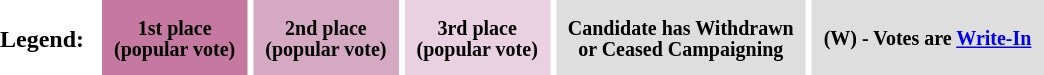<table style="text-align:center; margin:15px 0; line-height:13px;" cellpadding="0">
<tr>
<th>Legend:  </th>
<td></td>
<th style="padding:11px 8px; background:#c579a0;"><small>1st place<br>(popular vote)</small></th>
<td></td>
<th style="padding:11px 8px; background:#d5a9c2;"><small>2nd place<br>(popular vote)</small></th>
<td></td>
<th style="padding:11px 8px; background:#e9d1e1;"><small>3rd place<br>(popular vote)</small></th>
<td></td>
<th style="padding:11px 8px; background:#dedede;"><small>Candidate has Withdrawn<br>or Ceased Campaigning</small></th>
<td></td>
<th style="padding:11px 8px; background:#dedede;"><small>(W) - Votes are <a href='#'>Write-In</a></small></th>
</tr>
</table>
